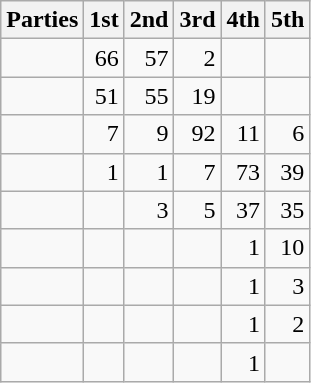<table class="wikitable" style="text-align:right;">
<tr>
<th style="text-align:left;">Parties</th>
<th>1st</th>
<th>2nd</th>
<th>3rd</th>
<th>4th</th>
<th>5th</th>
</tr>
<tr>
<td style="text-align:left;"></td>
<td>66</td>
<td>57</td>
<td>2</td>
<td></td>
<td></td>
</tr>
<tr>
<td style="text-align:left;"></td>
<td>51</td>
<td>55</td>
<td>19</td>
<td></td>
<td></td>
</tr>
<tr>
<td style="text-align:left;"></td>
<td>7</td>
<td>9</td>
<td>92</td>
<td>11</td>
<td>6</td>
</tr>
<tr>
<td style="text-align:left;"></td>
<td>1</td>
<td>1</td>
<td>7</td>
<td>73</td>
<td>39</td>
</tr>
<tr>
<td style="text-align:left;"></td>
<td></td>
<td>3</td>
<td>5</td>
<td>37</td>
<td>35</td>
</tr>
<tr>
<td style="text-align:left;"></td>
<td></td>
<td></td>
<td></td>
<td>1</td>
<td>10</td>
</tr>
<tr>
<td style="text-align:left;"></td>
<td></td>
<td></td>
<td></td>
<td>1</td>
<td>3</td>
</tr>
<tr>
<td style="text-align:left;"></td>
<td></td>
<td></td>
<td></td>
<td>1</td>
<td>2</td>
</tr>
<tr>
<td style="text-align:left;"></td>
<td></td>
<td></td>
<td></td>
<td>1</td>
<td></td>
</tr>
</table>
